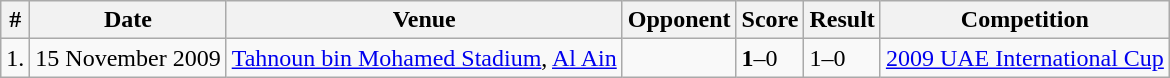<table class="wikitable">
<tr>
<th>#</th>
<th>Date</th>
<th>Venue</th>
<th>Opponent</th>
<th>Score</th>
<th>Result</th>
<th>Competition</th>
</tr>
<tr>
<td>1.</td>
<td>15 November 2009</td>
<td><a href='#'>Tahnoun bin Mohamed Stadium</a>, <a href='#'>Al Ain</a></td>
<td></td>
<td><strong>1</strong>–0</td>
<td>1–0</td>
<td><a href='#'>2009 UAE International Cup</a></td>
</tr>
</table>
